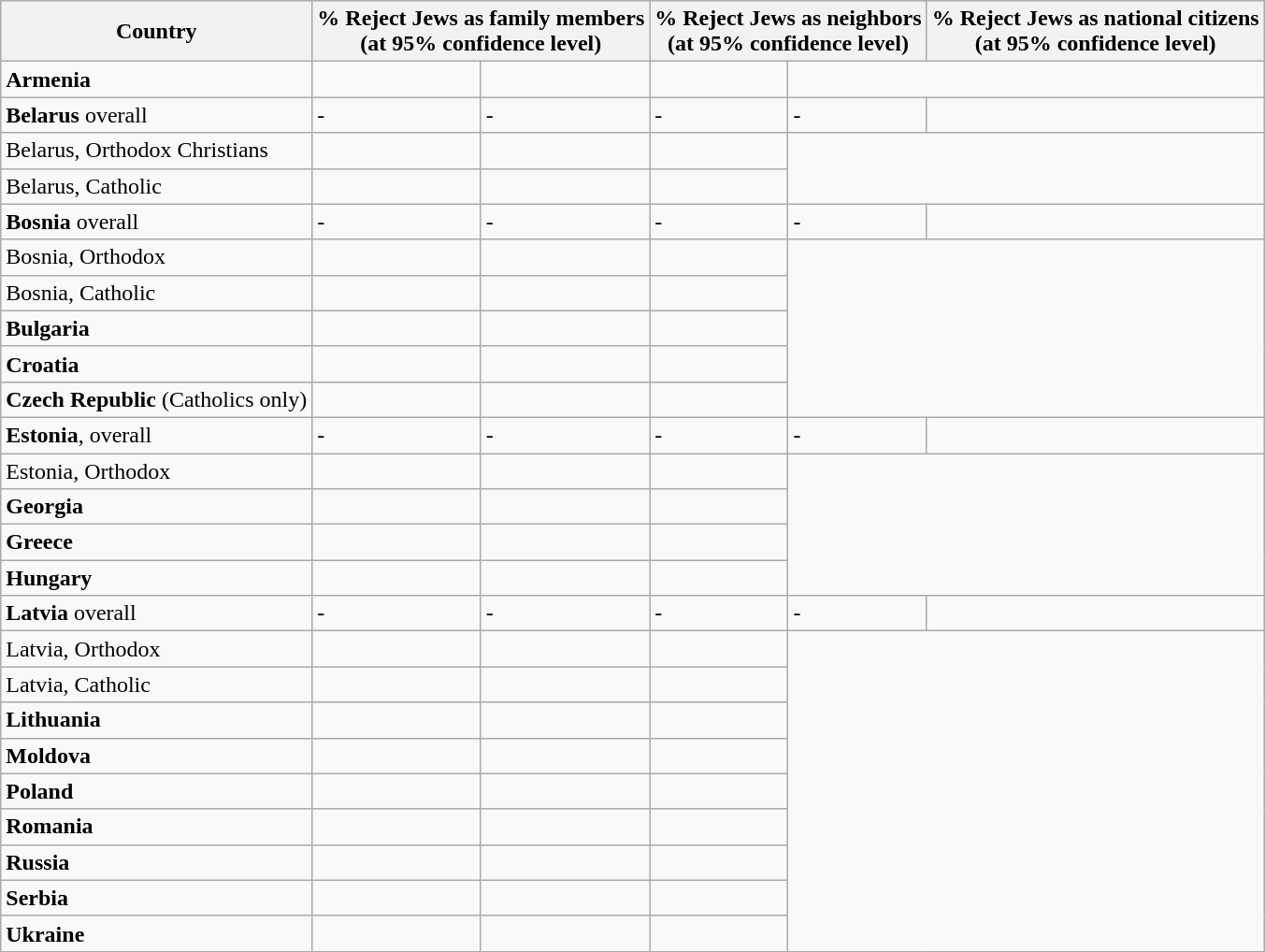<table class="wikitable sortable" font-size:80%;">
<tr>
<th>Country</th>
<th colspan="2">% Reject Jews as family members<br>(at 95% confidence level)</th>
<th colspan="2">% Reject Jews as neighbors<br>(at 95% confidence level)</th>
<th colspan="2">% Reject Jews as national citizens<br>(at 95% confidence level)</th>
</tr>
<tr>
<td><strong>Armenia</strong></td>
<td align=right></td>
<td align=right></td>
<td align=right></td>
</tr>
<tr>
<td><strong>Belarus</strong> overall</td>
<td>-</td>
<td>-</td>
<td>-</td>
<td>-</td>
<td align=right></td>
</tr>
<tr>
<td>Belarus, Orthodox Christians</td>
<td align=right></td>
<td align=right></td>
<td align=right></td>
</tr>
<tr>
<td>Belarus, Catholic</td>
<td align=right></td>
<td align=right></td>
<td align=right></td>
</tr>
<tr>
<td><strong>Bosnia</strong> overall</td>
<td>-</td>
<td>-</td>
<td>-</td>
<td>-</td>
<td align=right></td>
</tr>
<tr>
<td>Bosnia, Orthodox</td>
<td align=right></td>
<td align=right></td>
<td align=right></td>
</tr>
<tr>
<td>Bosnia, Catholic</td>
<td align=right></td>
<td align=right></td>
<td align=right></td>
</tr>
<tr>
<td><strong>Bulgaria</strong></td>
<td align=right></td>
<td align=right></td>
<td align=right></td>
</tr>
<tr>
<td><strong>Croatia</strong></td>
<td align=right></td>
<td align=right></td>
<td align=right></td>
</tr>
<tr>
<td><strong>Czech Republic</strong> (Catholics only)</td>
<td align=right></td>
<td align=right></td>
<td align=right></td>
</tr>
<tr>
<td><strong>Estonia</strong>, overall</td>
<td>-</td>
<td>-</td>
<td>-</td>
<td>-</td>
<td align=right></td>
</tr>
<tr>
<td>Estonia, Orthodox</td>
<td align=right></td>
<td align=right></td>
<td align=right></td>
</tr>
<tr>
<td><strong>Georgia</strong></td>
<td align=right></td>
<td align=right></td>
<td align=right></td>
</tr>
<tr>
<td><strong>Greece</strong></td>
<td align=right></td>
<td align=right></td>
<td align=right></td>
</tr>
<tr>
<td><strong>Hungary</strong></td>
<td align=right></td>
<td align=right></td>
<td align=right></td>
</tr>
<tr>
<td><strong>Latvia</strong> overall</td>
<td>-</td>
<td>-</td>
<td>-</td>
<td>-</td>
<td align=right></td>
</tr>
<tr>
<td>Latvia, Orthodox</td>
<td align=right></td>
<td align=right></td>
<td align=right></td>
</tr>
<tr>
<td>Latvia, Catholic</td>
<td align=right></td>
<td align=right></td>
<td align=right></td>
</tr>
<tr>
<td><strong>Lithuania</strong></td>
<td align=right></td>
<td align=right></td>
<td align=right></td>
</tr>
<tr>
<td><strong>Moldova</strong></td>
<td align=right></td>
<td align=right></td>
<td align=right></td>
</tr>
<tr>
<td><strong>Poland</strong></td>
<td align=right></td>
<td align=right></td>
<td align=right></td>
</tr>
<tr>
<td><strong>Romania</strong></td>
<td align=right></td>
<td align=right></td>
<td align=right></td>
</tr>
<tr>
<td><strong>Russia</strong></td>
<td align=right></td>
<td align=right></td>
<td align=right></td>
</tr>
<tr>
<td><strong>Serbia</strong></td>
<td align=right></td>
<td align=right></td>
<td align=right></td>
</tr>
<tr>
<td><strong>Ukraine</strong></td>
<td align=right></td>
<td align=right></td>
<td align=right></td>
</tr>
</table>
